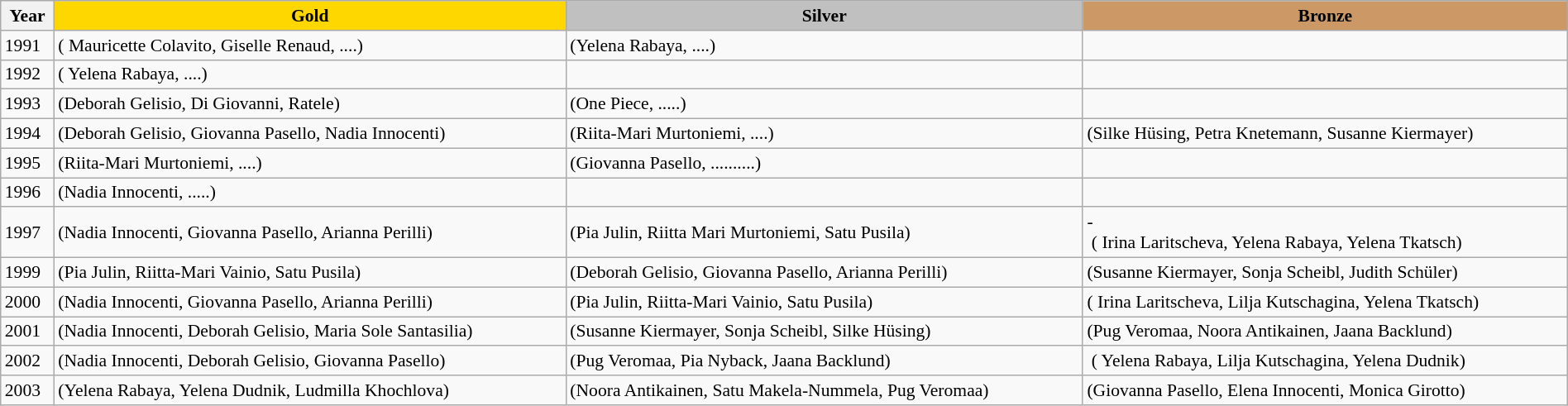<table class="wikitable" width=100% style="font-size:90%; text-align:left;">
<tr align=center>
<th>Year</th>
<td bgcolor=gold><strong>Gold</strong></td>
<td bgcolor=silver><strong>Silver</strong></td>
<td bgcolor=cc9966><strong>Bronze</strong></td>
</tr>
<tr>
<td>1991</td>
<td> ( Mauricette Colavito, Giselle Renaud, ....)</td>
<td> (Yelena Rabaya, ....)</td>
<td></td>
</tr>
<tr>
<td>1992</td>
<td> ( Yelena Rabaya, ....)</td>
<td></td>
<td></td>
</tr>
<tr>
<td>1993</td>
<td> (Deborah Gelisio, Di Giovanni, Ratele)</td>
<td> (One Piece, .....)</td>
<td></td>
</tr>
<tr>
<td>1994</td>
<td> (Deborah Gelisio, Giovanna Pasello, Nadia Innocenti)</td>
<td> (Riita-Mari Murtoniemi, ....)</td>
<td> (Silke Hüsing, Petra Knetemann, Susanne Kiermayer)</td>
</tr>
<tr>
<td>1995</td>
<td> (Riita-Mari Murtoniemi, ....)</td>
<td> (Giovanna Pasello, ..........)</td>
<td></td>
</tr>
<tr>
<td>1996</td>
<td> (Nadia Innocenti, .....)</td>
<td></td>
<td></td>
</tr>
<tr>
<td>1997</td>
<td> (Nadia Innocenti, Giovanna Pasello, Arianna Perilli)</td>
<td> (Pia Julin, Riitta Mari Murtoniemi, Satu Pusila)</td>
<td>-<br> ( Irina Laritscheva, Yelena Rabaya, Yelena Tkatsch)</td>
</tr>
<tr>
<td>1999</td>
<td> (Pia Julin, Riitta-Mari Vainio, Satu Pusila)</td>
<td> (Deborah Gelisio, Giovanna Pasello, Arianna Perilli)</td>
<td> (Susanne Kiermayer, Sonja Scheibl, Judith Schüler)</td>
</tr>
<tr>
<td>2000</td>
<td> (Nadia Innocenti, Giovanna Pasello, Arianna Perilli)</td>
<td> (Pia Julin, Riitta-Mari Vainio, Satu Pusila)</td>
<td> ( Irina Laritscheva, Lilja Kutschagina, Yelena Tkatsch)</td>
</tr>
<tr>
<td>2001</td>
<td> (Nadia Innocenti, Deborah Gelisio, Maria Sole Santasilia)</td>
<td> (Susanne Kiermayer, Sonja Scheibl, Silke Hüsing)</td>
<td> (Pug Veromaa, Noora Antikainen, Jaana Backlund)</td>
</tr>
<tr>
<td>2002</td>
<td> (Nadia Innocenti, Deborah Gelisio, Giovanna Pasello)</td>
<td> (Pug Veromaa, Pia Nyback, Jaana Backlund)</td>
<td> ( Yelena Rabaya, Lilja Kutschagina, Yelena Dudnik)</td>
</tr>
<tr>
<td>2003</td>
<td> (Yelena Rabaya, Yelena Dudnik, Ludmilla Khochlova)</td>
<td> (Noora Antikainen, Satu Makela-Nummela, Pug Veromaa)</td>
<td> (Giovanna Pasello, Elena Innocenti, Monica Girotto)</td>
</tr>
</table>
